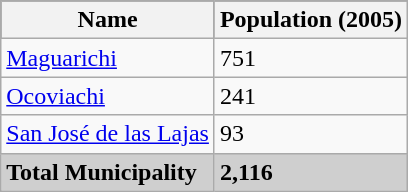<table class="wikitable">
<tr style="background:#000000; color:black;">
<th><strong>Name</strong></th>
<th><strong>Population (2005)</strong></th>
</tr>
<tr>
<td><a href='#'>Maguarichi</a></td>
<td>751</td>
</tr>
<tr>
<td><a href='#'>Ocoviachi</a></td>
<td>241</td>
</tr>
<tr>
<td><a href='#'>San José de las Lajas</a></td>
<td>93</td>
</tr>
<tr style="background:#CFCFCF;">
<td><strong>Total Municipality</strong></td>
<td><strong>2,116</strong></td>
</tr>
</table>
